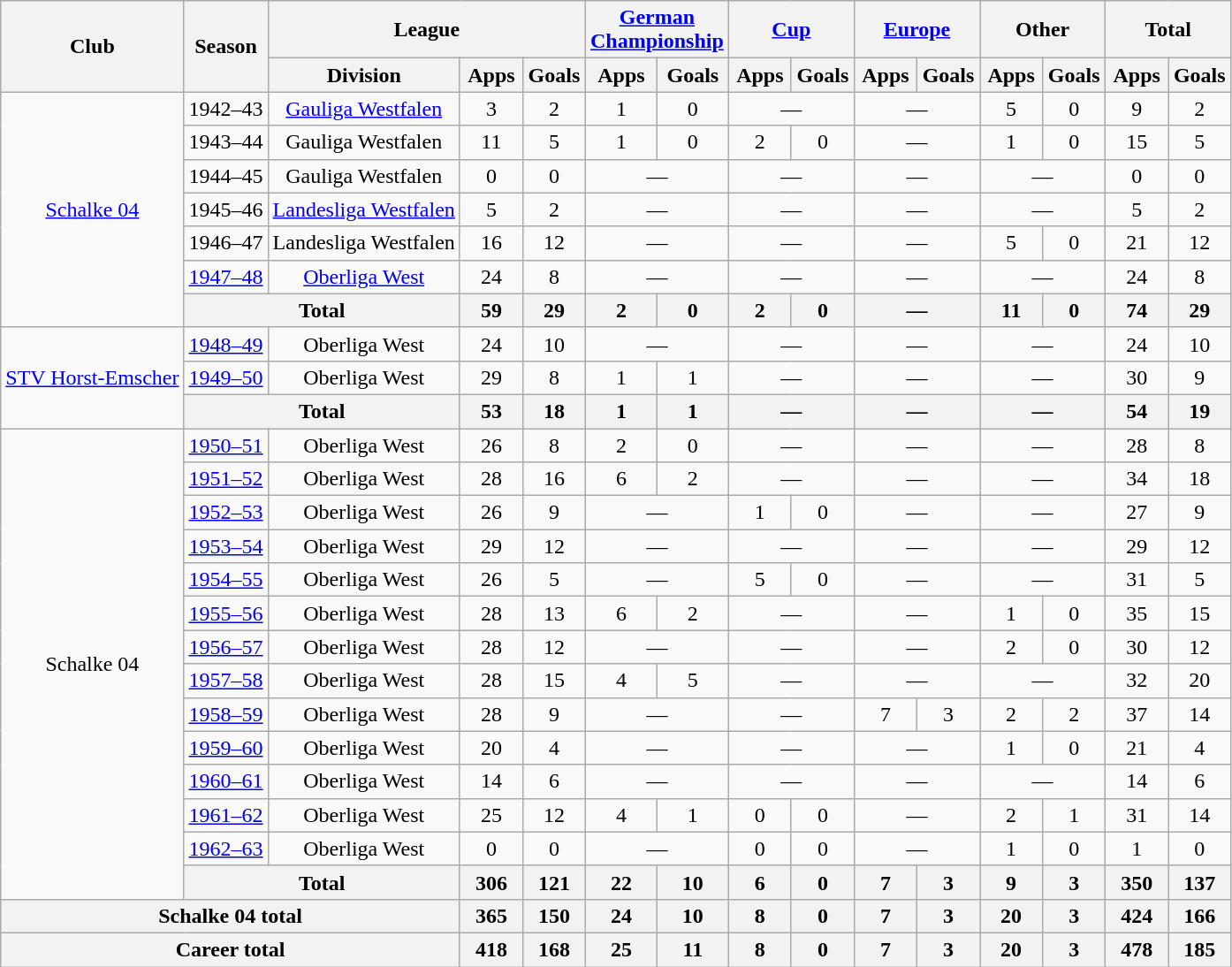<table class="wikitable" style="text-align:center">
<tr>
<th rowspan="2">Club</th>
<th rowspan="2">Season</th>
<th colspan="3">League</th>
<th colspan="2"><a href='#'>German Championship</a></th>
<th colspan="2"><a href='#'>Cup</a></th>
<th colspan="2"><a href='#'>Europe</a></th>
<th colspan="2">Other</th>
<th colspan="2">Total</th>
</tr>
<tr>
<th>Division</th>
<th width="40">Apps</th>
<th width="40">Goals</th>
<th width="40">Apps</th>
<th width="40">Goals</th>
<th width="40">Apps</th>
<th width="40">Goals</th>
<th width="40">Apps</th>
<th width="40">Goals</th>
<th width="40">Apps</th>
<th width="40">Goals</th>
<th width="40">Apps</th>
<th width="40">Goals</th>
</tr>
<tr>
<td rowspan="7"><a href='#'>Schalke 04</a></td>
<td>1942–43</td>
<td><a href='#'>Gauliga Westfalen</a></td>
<td>3</td>
<td>2</td>
<td>1</td>
<td>0</td>
<td colspan="2">—</td>
<td colspan="2">—</td>
<td>5</td>
<td>0</td>
<td>9</td>
<td>2</td>
</tr>
<tr>
<td>1943–44</td>
<td>Gauliga Westfalen</td>
<td>11</td>
<td>5</td>
<td>1</td>
<td>0</td>
<td>2</td>
<td>0</td>
<td colspan="2">—</td>
<td>1</td>
<td>0</td>
<td>15</td>
<td>5</td>
</tr>
<tr>
<td>1944–45</td>
<td>Gauliga Westfalen</td>
<td>0</td>
<td>0</td>
<td colspan="2">—</td>
<td colspan="2">—</td>
<td colspan="2">—</td>
<td colspan="2">—</td>
<td>0</td>
<td>0</td>
</tr>
<tr>
<td>1945–46</td>
<td><a href='#'>Landesliga Westfalen</a></td>
<td>5</td>
<td>2</td>
<td colspan="2">—</td>
<td colspan="2">—</td>
<td colspan="2">—</td>
<td colspan="2">—</td>
<td>5</td>
<td>2</td>
</tr>
<tr>
<td>1946–47</td>
<td>Landesliga Westfalen</td>
<td>16</td>
<td>12</td>
<td colspan="2">—</td>
<td colspan="2">—</td>
<td colspan="2">—</td>
<td>5</td>
<td>0</td>
<td>21</td>
<td>12</td>
</tr>
<tr>
<td><a href='#'>1947–48</a></td>
<td><a href='#'>Oberliga West</a></td>
<td>24</td>
<td>8</td>
<td colspan="2">—</td>
<td colspan="2">—</td>
<td colspan="2">—</td>
<td colspan="2">—</td>
<td>24</td>
<td>8</td>
</tr>
<tr>
<th colspan="2">Total</th>
<th>59</th>
<th>29</th>
<th>2</th>
<th>0</th>
<th>2</th>
<th>0</th>
<th colspan="2">—</th>
<th>11</th>
<th>0</th>
<th>74</th>
<th>29</th>
</tr>
<tr>
<td rowspan="3"><a href='#'>STV Horst-Emscher</a></td>
<td><a href='#'>1948–49</a></td>
<td>Oberliga West</td>
<td>24</td>
<td>10</td>
<td colspan="2">—</td>
<td colspan="2">—</td>
<td colspan="2">—</td>
<td colspan="2">—</td>
<td>24</td>
<td>10</td>
</tr>
<tr>
<td><a href='#'>1949–50</a></td>
<td>Oberliga West</td>
<td>29</td>
<td>8</td>
<td>1</td>
<td>1</td>
<td colspan="2">—</td>
<td colspan="2">—</td>
<td colspan="2">—</td>
<td>30</td>
<td>9</td>
</tr>
<tr>
<th colspan="2">Total</th>
<th>53</th>
<th>18</th>
<th>1</th>
<th>1</th>
<th colspan="2">—</th>
<th colspan="2">—</th>
<th colspan="2">—</th>
<th>54</th>
<th>19</th>
</tr>
<tr>
<td rowspan="14">Schalke 04</td>
<td><a href='#'>1950–51</a></td>
<td>Oberliga West</td>
<td>26</td>
<td>8</td>
<td>2</td>
<td>0</td>
<td colspan="2">—</td>
<td colspan="2">—</td>
<td colspan="2">—</td>
<td>28</td>
<td>8</td>
</tr>
<tr>
<td><a href='#'>1951–52</a></td>
<td>Oberliga West</td>
<td>28</td>
<td>16</td>
<td>6</td>
<td>2</td>
<td colspan="2">—</td>
<td colspan="2">—</td>
<td colspan="2">—</td>
<td>34</td>
<td>18</td>
</tr>
<tr>
<td><a href='#'>1952–53</a></td>
<td>Oberliga West</td>
<td>26</td>
<td>9</td>
<td colspan="2">—</td>
<td>1</td>
<td>0</td>
<td colspan="2">—</td>
<td colspan="2">—</td>
<td>27</td>
<td>9</td>
</tr>
<tr>
<td><a href='#'>1953–54</a></td>
<td>Oberliga West</td>
<td>29</td>
<td>12</td>
<td colspan="2">—</td>
<td colspan="2">—</td>
<td colspan="2">—</td>
<td colspan="2">—</td>
<td>29</td>
<td>12</td>
</tr>
<tr>
<td><a href='#'>1954–55</a></td>
<td>Oberliga West</td>
<td>26</td>
<td>5</td>
<td colspan="2">—</td>
<td>5</td>
<td>0</td>
<td colspan="2">—</td>
<td colspan="2">—</td>
<td>31</td>
<td>5</td>
</tr>
<tr>
<td><a href='#'>1955–56</a></td>
<td>Oberliga West</td>
<td>28</td>
<td>13</td>
<td>6</td>
<td>2</td>
<td colspan="2">—</td>
<td colspan="2">—</td>
<td>1</td>
<td>0</td>
<td>35</td>
<td>15</td>
</tr>
<tr>
<td><a href='#'>1956–57</a></td>
<td>Oberliga West</td>
<td>28</td>
<td>12</td>
<td colspan="2">—</td>
<td colspan="2">—</td>
<td colspan="2">—</td>
<td>2</td>
<td>0</td>
<td>30</td>
<td>12</td>
</tr>
<tr>
<td><a href='#'>1957–58</a></td>
<td>Oberliga West</td>
<td>28</td>
<td>15</td>
<td>4</td>
<td>5</td>
<td colspan="2">—</td>
<td colspan="2">—</td>
<td colspan="2">—</td>
<td>32</td>
<td>20</td>
</tr>
<tr>
<td><a href='#'>1958–59</a></td>
<td>Oberliga West</td>
<td>28</td>
<td>9</td>
<td colspan="2">—</td>
<td colspan="2">—</td>
<td>7</td>
<td>3</td>
<td>2</td>
<td>2</td>
<td>37</td>
<td>14</td>
</tr>
<tr>
<td><a href='#'>1959–60</a></td>
<td>Oberliga West</td>
<td>20</td>
<td>4</td>
<td colspan="2">—</td>
<td colspan="2">—</td>
<td colspan="2">—</td>
<td>1</td>
<td>0</td>
<td>21</td>
<td>4</td>
</tr>
<tr>
<td><a href='#'>1960–61</a></td>
<td>Oberliga West</td>
<td>14</td>
<td>6</td>
<td colspan="2">—</td>
<td colspan="2">—</td>
<td colspan="2">—</td>
<td colspan="2">—</td>
<td>14</td>
<td>6</td>
</tr>
<tr>
<td><a href='#'>1961–62</a></td>
<td>Oberliga West</td>
<td>25</td>
<td>12</td>
<td>4</td>
<td>1</td>
<td>0</td>
<td>0</td>
<td colspan="2">—</td>
<td>2</td>
<td>1</td>
<td>31</td>
<td>14</td>
</tr>
<tr>
<td><a href='#'>1962–63</a></td>
<td>Oberliga West</td>
<td>0</td>
<td>0</td>
<td colspan="2">—</td>
<td>0</td>
<td>0</td>
<td colspan="2">—</td>
<td>1</td>
<td>0</td>
<td>1</td>
<td>0</td>
</tr>
<tr>
<th colspan="2">Total</th>
<th>306</th>
<th>121</th>
<th>22</th>
<th>10</th>
<th>6</th>
<th>0</th>
<th>7</th>
<th>3</th>
<th>9</th>
<th>3</th>
<th>350</th>
<th>137</th>
</tr>
<tr>
<th colspan="3">Schalke 04 total</th>
<th>365</th>
<th>150</th>
<th>24</th>
<th>10</th>
<th>8</th>
<th>0</th>
<th>7</th>
<th>3</th>
<th>20</th>
<th>3</th>
<th>424</th>
<th>166</th>
</tr>
<tr>
<th colspan="3">Career total</th>
<th>418</th>
<th>168</th>
<th>25</th>
<th>11</th>
<th>8</th>
<th>0</th>
<th>7</th>
<th>3</th>
<th>20</th>
<th>3</th>
<th>478</th>
<th>185</th>
</tr>
</table>
